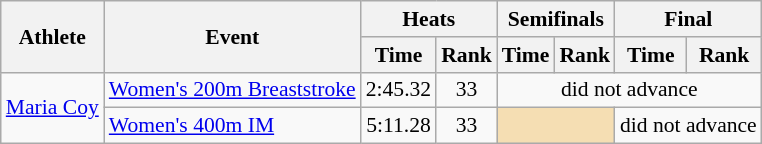<table class=wikitable style="font-size:90%">
<tr>
<th rowspan="2">Athlete</th>
<th rowspan="2">Event</th>
<th colspan="2">Heats</th>
<th colspan="2">Semifinals</th>
<th colspan="2">Final</th>
</tr>
<tr>
<th>Time</th>
<th>Rank</th>
<th>Time</th>
<th>Rank</th>
<th>Time</th>
<th>Rank</th>
</tr>
<tr>
<td rowspan="2"><a href='#'>Maria Coy</a></td>
<td><a href='#'>Women's 200m Breaststroke</a></td>
<td align=center>2:45.32</td>
<td align=center>33</td>
<td align=center colspan=4>did not advance</td>
</tr>
<tr>
<td><a href='#'>Women's 400m IM</a></td>
<td align=center>5:11.28</td>
<td align=center>33</td>
<td colspan= 2 bgcolor="wheat"></td>
<td align=center colspan=2>did not advance</td>
</tr>
</table>
